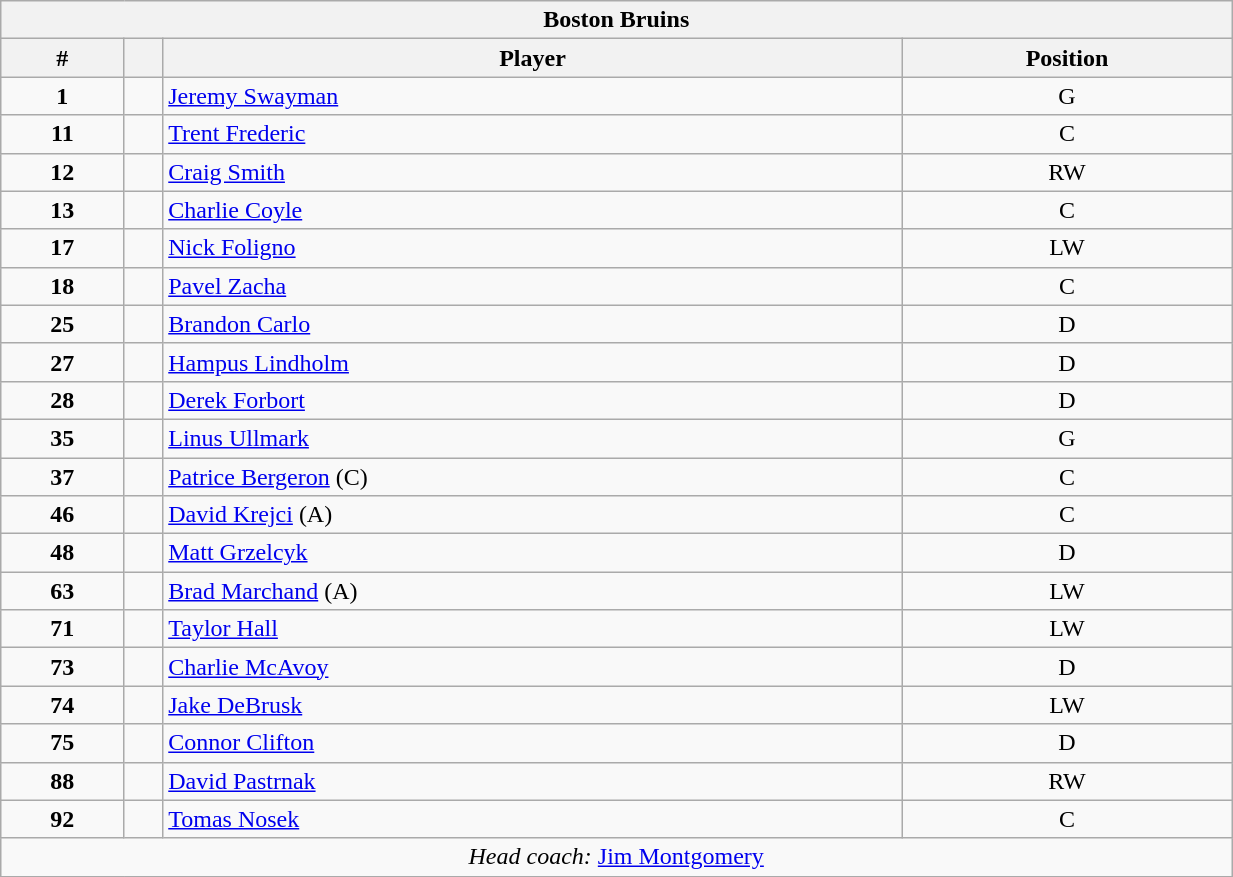<table class="wikitable" style="width:65%; text-align:center;">
<tr>
<th colspan=4>Boston Bruins</th>
</tr>
<tr>
<th>#</th>
<th></th>
<th>Player</th>
<th>Position</th>
</tr>
<tr>
<td><strong>1</strong></td>
<td align=center></td>
<td align=left><a href='#'>Jeremy Swayman</a></td>
<td>G</td>
</tr>
<tr>
<td><strong>11</strong></td>
<td align=center></td>
<td align=left><a href='#'>Trent Frederic</a></td>
<td>C</td>
</tr>
<tr>
<td><strong>12</strong></td>
<td align=center></td>
<td align=left><a href='#'>Craig Smith</a></td>
<td>RW</td>
</tr>
<tr>
<td><strong>13</strong></td>
<td align=center></td>
<td align=left><a href='#'>Charlie Coyle</a></td>
<td>C</td>
</tr>
<tr>
<td><strong>17</strong></td>
<td align=center></td>
<td align=left><a href='#'>Nick Foligno</a></td>
<td>LW</td>
</tr>
<tr>
<td><strong>18</strong></td>
<td align=center></td>
<td align=left><a href='#'>Pavel Zacha</a></td>
<td>C</td>
</tr>
<tr>
<td><strong>25</strong></td>
<td align=center></td>
<td align=left><a href='#'>Brandon Carlo</a></td>
<td>D</td>
</tr>
<tr>
<td><strong>27</strong></td>
<td align=center></td>
<td align=left><a href='#'>Hampus Lindholm</a></td>
<td>D</td>
</tr>
<tr>
<td><strong>28</strong></td>
<td align=center></td>
<td align=left><a href='#'>Derek Forbort</a></td>
<td>D</td>
</tr>
<tr>
<td><strong>35</strong></td>
<td align=center></td>
<td align=left><a href='#'>Linus Ullmark</a></td>
<td>G</td>
</tr>
<tr>
<td><strong>37</strong></td>
<td align=center></td>
<td align=left><a href='#'>Patrice Bergeron</a> (C)</td>
<td>C</td>
</tr>
<tr>
<td><strong>46</strong></td>
<td align=center></td>
<td align=left><a href='#'>David Krejci</a> (A)</td>
<td>C</td>
</tr>
<tr>
<td><strong>48</strong></td>
<td align=center></td>
<td align=left><a href='#'>Matt Grzelcyk</a></td>
<td>D</td>
</tr>
<tr>
<td><strong>63</strong></td>
<td align=center></td>
<td align=left><a href='#'>Brad Marchand</a> (A)</td>
<td>LW</td>
</tr>
<tr>
<td><strong>71</strong></td>
<td align=center></td>
<td align=left><a href='#'>Taylor Hall</a></td>
<td>LW</td>
</tr>
<tr>
<td><strong>73</strong></td>
<td align=center></td>
<td align=left><a href='#'>Charlie McAvoy</a></td>
<td>D</td>
</tr>
<tr>
<td><strong>74</strong></td>
<td align=center></td>
<td align=left><a href='#'>Jake DeBrusk</a></td>
<td>LW</td>
</tr>
<tr>
<td><strong>75</strong></td>
<td align=center></td>
<td align=left><a href='#'>Connor Clifton</a></td>
<td>D</td>
</tr>
<tr>
<td><strong>88</strong></td>
<td align=center></td>
<td align=left><a href='#'>David Pastrnak</a></td>
<td>RW</td>
</tr>
<tr>
<td><strong>92</strong></td>
<td align=center></td>
<td align=left><a href='#'>Tomas Nosek</a></td>
<td>C</td>
</tr>
<tr>
<td colspan=4><em>Head coach:</em>  <a href='#'>Jim Montgomery</a></td>
</tr>
<tr>
</tr>
</table>
